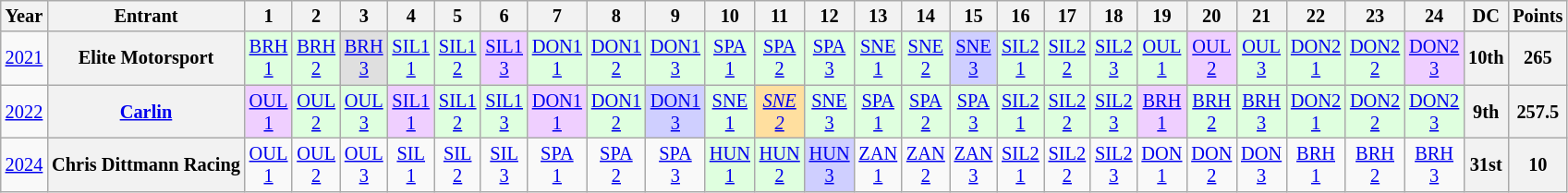<table class="wikitable" style="text-align:center; font-size:85%">
<tr>
<th>Year</th>
<th>Entrant</th>
<th>1</th>
<th>2</th>
<th>3</th>
<th>4</th>
<th>5</th>
<th>6</th>
<th>7</th>
<th>8</th>
<th>9</th>
<th>10</th>
<th>11</th>
<th>12</th>
<th>13</th>
<th>14</th>
<th>15</th>
<th>16</th>
<th>17</th>
<th>18</th>
<th>19</th>
<th>20</th>
<th>21</th>
<th>22</th>
<th>23</th>
<th>24</th>
<th>DC</th>
<th>Points</th>
</tr>
<tr>
<td><a href='#'>2021</a></td>
<th nowrap>Elite Motorsport</th>
<td style="background:#DFFFDF;"><a href='#'>BRH<br>1</a><br></td>
<td style="background:#DFFFDF;"><a href='#'>BRH<br>2</a><br></td>
<td style="background:#DFDFDF;"><a href='#'>BRH<br>3</a><br></td>
<td style="background:#DFFFDF;"><a href='#'>SIL1<br>1</a><br></td>
<td style="background:#DFFFDF;"><a href='#'>SIL1<br>2</a><br></td>
<td style="background:#EFCFFF;"><a href='#'>SIL1<br>3</a><br></td>
<td style="background:#DFFFDF;"><a href='#'>DON1<br>1</a><br></td>
<td style="background:#DFFFDF;"><a href='#'>DON1<br>2</a><br></td>
<td style="background:#DFFFDF;"><a href='#'>DON1<br>3</a><br></td>
<td style="background:#DFFFDF;"><a href='#'>SPA<br>1</a><br></td>
<td style="background:#DFFFDF;"><a href='#'>SPA<br>2</a><br></td>
<td style="background:#DFFFDF;"><a href='#'>SPA<br>3</a><br></td>
<td style="background:#DFFFDF;"><a href='#'>SNE<br>1</a><br></td>
<td style="background:#DFFFDF;"><a href='#'>SNE<br>2</a><br></td>
<td style="background:#CFCFFF;"><a href='#'>SNE<br>3</a><br></td>
<td style="background:#DFFFDF;"><a href='#'>SIL2<br>1</a><br></td>
<td style="background:#DFFFDF;"><a href='#'>SIL2<br>2</a><br></td>
<td style="background:#DFFFDF;"><a href='#'>SIL2<br>3</a><br></td>
<td style="background:#DFFFDF;"><a href='#'>OUL<br>1</a><br></td>
<td style="background:#EFCFFF;"><a href='#'>OUL<br>2</a><br></td>
<td style="background:#DFFFDF;"><a href='#'>OUL<br>3</a><br></td>
<td style="background:#DFFFDF;"><a href='#'>DON2<br>1</a><br></td>
<td style="background:#DFFFDF;"><a href='#'>DON2<br>2</a><br></td>
<td style="background:#EFCFFF;"><a href='#'>DON2<br>3</a><br></td>
<th>10th</th>
<th>265</th>
</tr>
<tr>
<td><a href='#'>2022</a></td>
<th nowrap><a href='#'>Carlin</a></th>
<td style="background:#EFCFFF;"><a href='#'>OUL<br>1</a><br></td>
<td style="background:#DFFFDF;"><a href='#'>OUL<br>2</a><br></td>
<td style="background:#DFFFDF;"><a href='#'>OUL<br>3</a><br></td>
<td style="background:#EFCFFF;"><a href='#'>SIL1<br>1</a><br></td>
<td style="background:#DFFFDF;"><a href='#'>SIL1<br>2</a><br></td>
<td style="background:#DFFFDF;"><a href='#'>SIL1<br>3</a><br></td>
<td style="background:#EFCFFF;"><a href='#'>DON1<br>1</a><br></td>
<td style="background:#DFFFDF;"><a href='#'>DON1<br>2</a><br></td>
<td style="background:#CFCFFF;"><a href='#'>DON1<br>3</a><br></td>
<td style="background:#DFFFDF;"><a href='#'>SNE<br>1</a><br></td>
<td style="background:#FFDF9F;"><em><a href='#'>SNE<br>2</a></em><br></td>
<td style="background:#DFFFDF;"><a href='#'>SNE<br>3</a><br></td>
<td style="background:#DFFFDF;"><a href='#'>SPA<br>1</a><br></td>
<td style="background:#DFFFDF;"><a href='#'>SPA<br>2</a><br></td>
<td style="background:#DFFFDF;"><a href='#'>SPA<br>3</a><br></td>
<td style="background:#DFFFDF;"><a href='#'>SIL2<br>1</a><br></td>
<td style="background:#DFFFDF;"><a href='#'>SIL2<br>2</a><br></td>
<td style="background:#DFFFDF;"><a href='#'>SIL2<br>3</a><br></td>
<td style="background:#EFCFFF;"><a href='#'>BRH<br>1</a><br></td>
<td style="background:#DFFFDF;"><a href='#'>BRH<br>2</a><br></td>
<td style="background:#DFFFDF;"><a href='#'>BRH<br>3</a><br></td>
<td style="background:#DFFFDF;"><a href='#'>DON2<br>1</a><br></td>
<td style="background:#DFFFDF;"><a href='#'>DON2<br>2</a><br></td>
<td style="background:#DFFFDF;"><a href='#'>DON2<br>3</a><br></td>
<th>9th</th>
<th>257.5</th>
</tr>
<tr>
<td><a href='#'>2024</a></td>
<th nowrap>Chris Dittmann Racing</th>
<td style="background:#;"><a href='#'>OUL<br>1</a><br></td>
<td style="background:#;"><a href='#'>OUL<br>2</a><br></td>
<td style="background:#;"><a href='#'>OUL<br>3</a><br></td>
<td style="background:#;"><a href='#'>SIL<br>1</a><br></td>
<td style="background:#;"><a href='#'>SIL<br>2</a><br></td>
<td style="background:#;"><a href='#'>SIL<br>3</a><br></td>
<td style="background:#;"><a href='#'>SPA<br>1</a><br></td>
<td style="background:#;"><a href='#'>SPA<br>2</a><br></td>
<td style="background:#;"><a href='#'>SPA<br>3</a><br></td>
<td style="background:#DFFFDF;"><a href='#'>HUN<br>1</a><br></td>
<td style="background:#DFFFDF;"><a href='#'>HUN<br>2</a><br></td>
<td style="background:#CFCFFF;"><a href='#'>HUN<br>3</a><br></td>
<td style="background:#;"><a href='#'>ZAN<br>1</a><br></td>
<td style="background:#;"><a href='#'>ZAN<br>2</a><br></td>
<td style="background:#;"><a href='#'>ZAN<br>3</a><br></td>
<td style="background:#;"><a href='#'>SIL2<br>1</a><br></td>
<td style="background:#;"><a href='#'>SIL2<br>2</a><br></td>
<td style="background:#;"><a href='#'>SIL2<br>3</a><br></td>
<td style="background:#;"><a href='#'>DON<br>1</a><br></td>
<td style="background:#;"><a href='#'>DON<br>2</a><br></td>
<td style="background:#;"><a href='#'>DON<br>3</a><br></td>
<td style="background:#;"><a href='#'>BRH<br>1</a><br></td>
<td style="background:#;"><a href='#'>BRH<br>2</a><br></td>
<td style="background:#;"><a href='#'>BRH<br>3</a><br></td>
<th>31st</th>
<th>10</th>
</tr>
</table>
